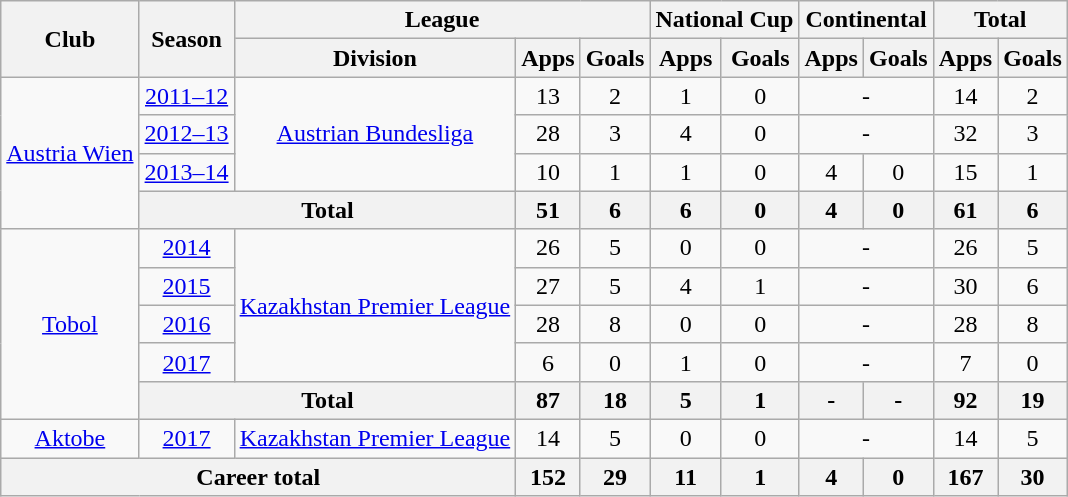<table class="wikitable" style="text-align: center;">
<tr>
<th rowspan="2">Club</th>
<th rowspan="2">Season</th>
<th colspan="3">League</th>
<th colspan="2">National Cup</th>
<th colspan="2">Continental</th>
<th colspan="2">Total</th>
</tr>
<tr>
<th>Division</th>
<th>Apps</th>
<th>Goals</th>
<th>Apps</th>
<th>Goals</th>
<th>Apps</th>
<th>Goals</th>
<th>Apps</th>
<th>Goals</th>
</tr>
<tr>
<td rowspan="4" valign="center"><a href='#'>Austria Wien</a></td>
<td><a href='#'>2011–12</a></td>
<td rowspan="3" valign="center"><a href='#'>Austrian Bundesliga</a></td>
<td>13</td>
<td>2</td>
<td>1</td>
<td>0</td>
<td colspan="2">-</td>
<td>14</td>
<td>2</td>
</tr>
<tr>
<td><a href='#'>2012–13</a></td>
<td>28</td>
<td>3</td>
<td>4</td>
<td>0</td>
<td colspan="2">-</td>
<td>32</td>
<td>3</td>
</tr>
<tr>
<td><a href='#'>2013–14</a></td>
<td>10</td>
<td>1</td>
<td>1</td>
<td>0</td>
<td>4</td>
<td>0</td>
<td>15</td>
<td>1</td>
</tr>
<tr>
<th colspan="2">Total</th>
<th>51</th>
<th>6</th>
<th>6</th>
<th>0</th>
<th>4</th>
<th>0</th>
<th>61</th>
<th>6</th>
</tr>
<tr>
<td rowspan="5" valign="center"><a href='#'>Tobol</a></td>
<td><a href='#'>2014</a></td>
<td rowspan="4" valign="center"><a href='#'>Kazakhstan Premier League</a></td>
<td>26</td>
<td>5</td>
<td>0</td>
<td>0</td>
<td colspan="2">-</td>
<td>26</td>
<td>5</td>
</tr>
<tr>
<td><a href='#'>2015</a></td>
<td>27</td>
<td>5</td>
<td>4</td>
<td>1</td>
<td colspan="2">-</td>
<td>30</td>
<td>6</td>
</tr>
<tr>
<td><a href='#'>2016</a></td>
<td>28</td>
<td>8</td>
<td>0</td>
<td>0</td>
<td colspan="2">-</td>
<td>28</td>
<td>8</td>
</tr>
<tr>
<td><a href='#'>2017</a></td>
<td>6</td>
<td>0</td>
<td>1</td>
<td>0</td>
<td colspan="2">-</td>
<td>7</td>
<td>0</td>
</tr>
<tr>
<th colspan="2">Total</th>
<th>87</th>
<th>18</th>
<th>5</th>
<th>1</th>
<th>-</th>
<th>-</th>
<th>92</th>
<th>19</th>
</tr>
<tr>
<td valign="center"><a href='#'>Aktobe</a></td>
<td><a href='#'>2017</a></td>
<td><a href='#'>Kazakhstan Premier League</a></td>
<td>14</td>
<td>5</td>
<td>0</td>
<td>0</td>
<td colspan="2">-</td>
<td>14</td>
<td>5</td>
</tr>
<tr>
<th colspan="3">Career total</th>
<th>152</th>
<th>29</th>
<th>11</th>
<th>1</th>
<th>4</th>
<th>0</th>
<th>167</th>
<th>30</th>
</tr>
</table>
